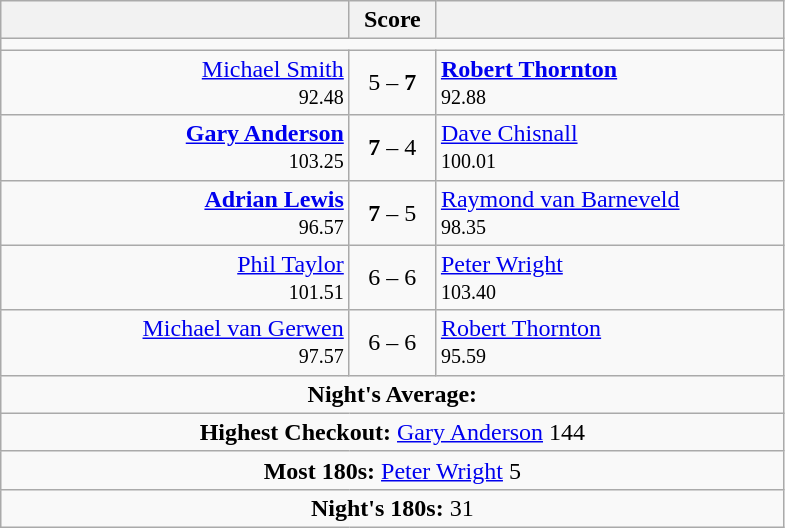<table class=wikitable style="text-align:center">
<tr>
<th width=225></th>
<th width=50>Score</th>
<th width=225></th>
</tr>
<tr align=centre>
<td colspan="3"></td>
</tr>
<tr align=left>
<td align=right><a href='#'>Michael Smith</a>  <br><small><span>92.48</span></small></td>
<td align=center>5 – <strong>7</strong></td>
<td> <strong><a href='#'>Robert Thornton</a></strong> <br><small><span>92.88</span></small></td>
</tr>
<tr align=left>
<td align=right><strong><a href='#'>Gary Anderson</a></strong>  <br><small><span>103.25</span></small></td>
<td align=center><strong>7</strong> – 4</td>
<td> <a href='#'>Dave Chisnall</a> <br><small><span>100.01</span></small></td>
</tr>
<tr align=left>
<td align=right><strong><a href='#'>Adrian Lewis</a></strong>  <br><small><span>96.57</span></small></td>
<td align=center><strong>7</strong> – 5</td>
<td> <a href='#'>Raymond van Barneveld</a> <br><small><span>98.35</span></small></td>
</tr>
<tr align=left>
<td align=right><a href='#'>Phil Taylor</a>  <br><small><span>101.51</span></small></td>
<td align=center>6 – 6</td>
<td> <a href='#'>Peter Wright</a> <br><small><span>103.40</span></small></td>
</tr>
<tr align=left>
<td align=right><a href='#'>Michael van Gerwen</a>  <br><small><span>97.57</span></small></td>
<td align=center>6 – 6</td>
<td> <a href='#'>Robert Thornton</a> <br><small><span>95.59</span></small></td>
</tr>
<tr align=center>
<td colspan="3"><strong>Night's Average:</strong> </td>
</tr>
<tr align=center>
<td colspan="3"><strong>Highest Checkout:</strong>  <a href='#'>Gary Anderson</a> 144</td>
</tr>
<tr align=center>
<td colspan="3"><strong>Most 180s:</strong>  <a href='#'>Peter Wright</a> 5</td>
</tr>
<tr align=center>
<td colspan="3"><strong>Night's 180s:</strong> 31</td>
</tr>
</table>
